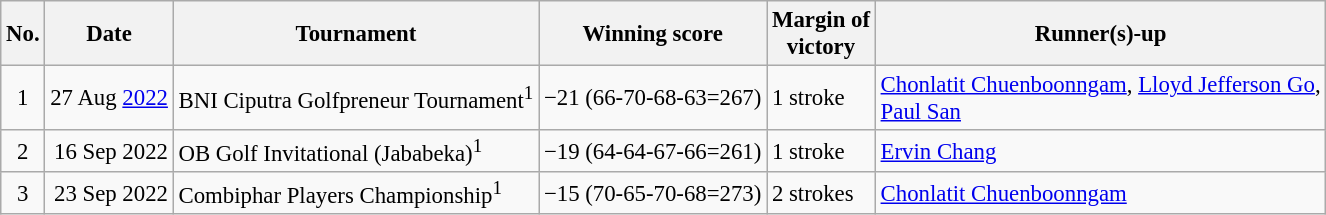<table class="wikitable" style="font-size:95%;">
<tr>
<th>No.</th>
<th>Date</th>
<th>Tournament</th>
<th>Winning score</th>
<th>Margin of<br>victory</th>
<th>Runner(s)-up</th>
</tr>
<tr>
<td align=center>1</td>
<td align=right>27 Aug <a href='#'>2022</a></td>
<td>BNI Ciputra Golfpreneur Tournament<sup>1</sup></td>
<td>−21 (66-70-68-63=267)</td>
<td>1 stroke</td>
<td> <a href='#'>Chonlatit Chuenboonngam</a>,  <a href='#'>Lloyd Jefferson Go</a>,<br> <a href='#'>Paul San</a></td>
</tr>
<tr>
<td align=center>2</td>
<td align=right>16 Sep 2022</td>
<td>OB Golf Invitational (Jababeka)<sup>1</sup></td>
<td>−19 (64-64-67-66=261)</td>
<td>1 stroke</td>
<td> <a href='#'>Ervin Chang</a></td>
</tr>
<tr>
<td align=center>3</td>
<td align=right>23 Sep 2022</td>
<td>Combiphar Players Championship<sup>1</sup></td>
<td>−15 (70-65-70-68=273)</td>
<td>2 strokes</td>
<td> <a href='#'>Chonlatit Chuenboonngam</a></td>
</tr>
</table>
